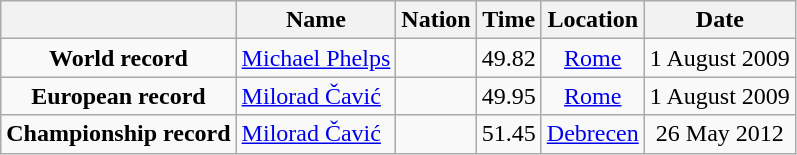<table class=wikitable style=text-align:center>
<tr>
<th></th>
<th>Name</th>
<th>Nation</th>
<th>Time</th>
<th>Location</th>
<th>Date</th>
</tr>
<tr>
<td><strong>World record</strong></td>
<td align=left><a href='#'>Michael Phelps</a></td>
<td align=left></td>
<td align=left>49.82</td>
<td><a href='#'>Rome</a></td>
<td>1 August 2009</td>
</tr>
<tr>
<td><strong>European record</strong></td>
<td align=left><a href='#'>Milorad Čavić</a></td>
<td align=left></td>
<td align=left>49.95</td>
<td><a href='#'>Rome</a></td>
<td>1 August 2009</td>
</tr>
<tr>
<td><strong>Championship record</strong></td>
<td align=left><a href='#'>Milorad Čavić</a></td>
<td align=left></td>
<td align=left>51.45</td>
<td><a href='#'>Debrecen</a></td>
<td>26 May 2012</td>
</tr>
</table>
